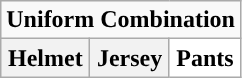<table class="wikitable">
<tr>
<td align="center" Colspan="3"><strong>Uniform Combination</strong></td>
</tr>
<tr align="center">
<th>Helmet</th>
<th>Jersey</th>
<th style="background:#FFFFFF;">Pants</th>
</tr>
</table>
